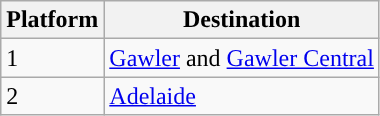<table class="wikitable">
<tr>
<th>Platform</th>
<th>Destination</th>
</tr>
<tr>
<td style="background:#"><span>1</span></td>
<td><a href='#'>Gawler</a> and <a href='#'>Gawler Central</a></td>
</tr>
<tr>
<td style="background:#"><span>2</span></td>
<td><a href='#'>Adelaide</a></td>
</tr>
</table>
